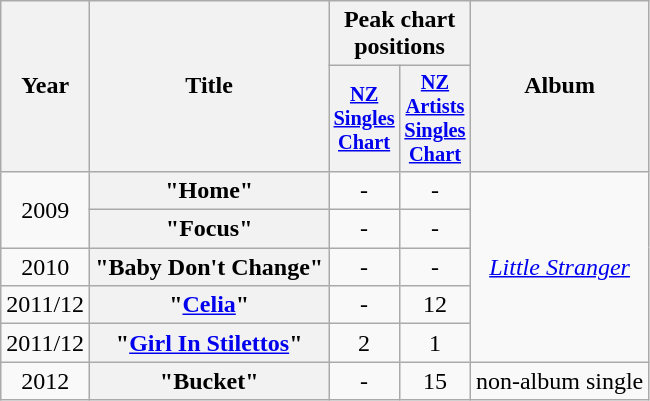<table class="wikitable plainrowheaders" style="text-align:center;">
<tr>
<th scope="col" rowspan="2">Year</th>
<th scope="col" rowspan="2">Title</th>
<th scope="col" colspan="2">Peak chart positions</th>
<th scope="col" rowspan="2">Album</th>
</tr>
<tr>
<th scope="col" style="width:3em;font-size:85%;"><a href='#'>NZ Singles Chart</a></th>
<th scope="col" style="width:3em;font-size:85%;"><a href='#'>NZ Artists Singles Chart</a></th>
</tr>
<tr>
<td rowspan="2">2009</td>
<th scope="row">"Home"</th>
<td>-</td>
<td>-</td>
<td rowspan="5"><em><a href='#'>Little Stranger</a></em></td>
</tr>
<tr>
<th scope="row">"Focus"</th>
<td>-</td>
<td>-</td>
</tr>
<tr>
<td>2010</td>
<th scope="row">"Baby Don't Change"</th>
<td>-</td>
<td>-</td>
</tr>
<tr>
<td>2011/12</td>
<th scope="row">"<a href='#'>Celia</a>"</th>
<td>-</td>
<td>12</td>
</tr>
<tr>
<td>2011/12</td>
<th scope="row">"<a href='#'>Girl In Stilettos</a>"</th>
<td>2</td>
<td>1</td>
</tr>
<tr>
<td rowspan="2">2012</td>
<th scope="row">"Bucket"</th>
<td>-</td>
<td>15</td>
<td rowspan="5">non-album single</td>
</tr>
</table>
